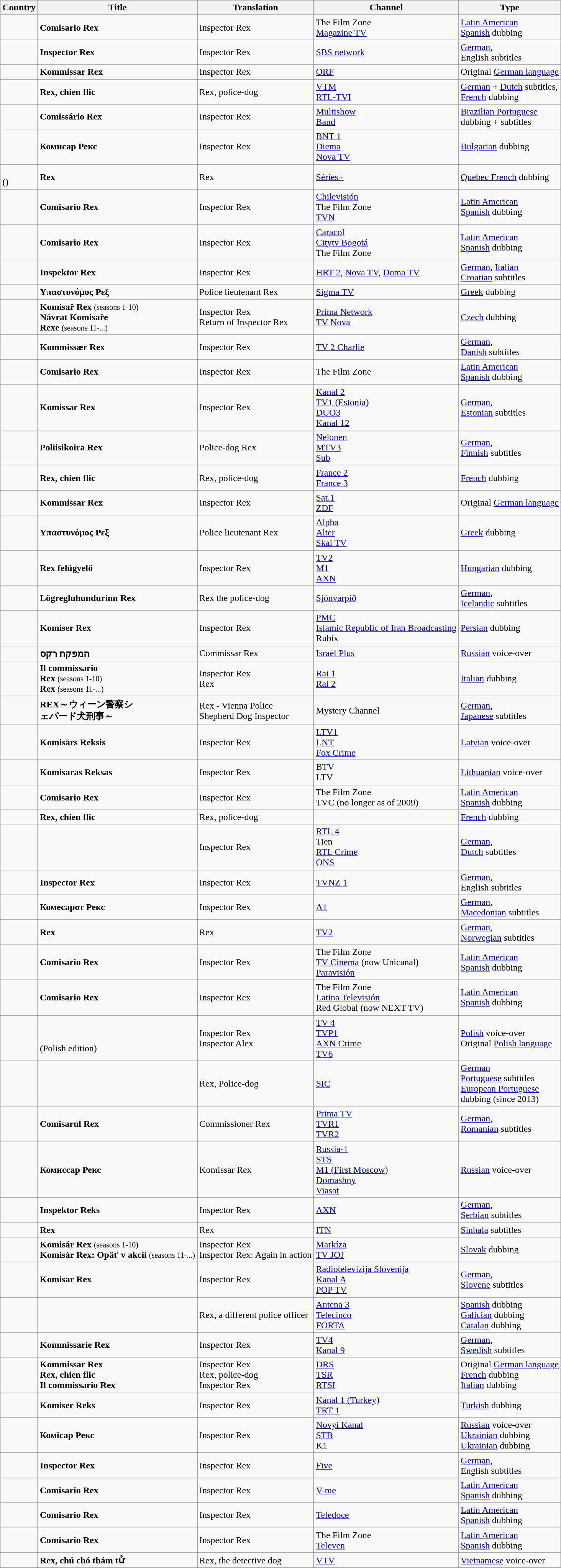<table class="wikitable">
<tr>
<th>Country</th>
<th>Title</th>
<th>Translation</th>
<th>Channel</th>
<th>Type</th>
</tr>
<tr>
<td></td>
<td><strong>Comisario Rex</strong></td>
<td>Inspector Rex</td>
<td>The Film Zone<br><a href='#'>Magazine TV</a></td>
<td><a href='#'>Latin American<br> Spanish</a> dubbing</td>
</tr>
<tr>
<td></td>
<td><strong>Inspector Rex</strong></td>
<td>Inspector Rex</td>
<td><a href='#'>SBS network</a></td>
<td><a href='#'>German</a>, <br>English subtitles</td>
</tr>
<tr>
<td></td>
<td><strong>Kommissar Rex</strong></td>
<td>Inspector Rex</td>
<td><a href='#'>ORF</a></td>
<td>Original <a href='#'>German language</a></td>
</tr>
<tr>
<td></td>
<td><strong>Rex, chien flic</strong></td>
<td>Rex, police-dog</td>
<td><a href='#'>VTM</a><br><a href='#'>RTL-TVI</a></td>
<td><a href='#'>German</a> + <a href='#'>Dutch</a> subtitles, <br><a href='#'>French</a> dubbing</td>
</tr>
<tr>
<td></td>
<td><strong>Comissário Rex</strong></td>
<td>Inspector Rex</td>
<td><a href='#'>Multishow</a><br><a href='#'>Band</a></td>
<td><a href='#'>Brazilian Portuguese</a><br> dubbing + subtitles</td>
</tr>
<tr>
<td></td>
<td><strong>Комисар Рекс</strong></td>
<td>Inspector Rex</td>
<td><a href='#'>BNT 1</a><br><a href='#'>Diema</a><br><a href='#'>Nova TV</a></td>
<td><a href='#'>Bulgarian</a> dubbing</td>
</tr>
<tr>
<td><br> ()</td>
<td><strong>Rex</strong></td>
<td>Rex</td>
<td><a href='#'>Séries+</a></td>
<td><a href='#'>Quebec French</a> dubbing</td>
</tr>
<tr>
<td></td>
<td><strong>Comisario Rex</strong></td>
<td>Inspector Rex</td>
<td><a href='#'>Chilevisión</a><br>The Film Zone<br><a href='#'>TVN</a></td>
<td><a href='#'>Latin American<br> Spanish</a> dubbing</td>
</tr>
<tr>
<td></td>
<td><strong>Comisario Rex</strong></td>
<td>Inspector Rex</td>
<td><a href='#'>Caracol</a><br><a href='#'>Citytv Bogotá</a><br>The Film Zone</td>
<td><a href='#'>Latin American<br> Spanish</a> dubbing</td>
</tr>
<tr>
<td></td>
<td><strong>Inspektor Rex</strong></td>
<td>Inspector Rex</td>
<td><a href='#'>HRT 2</a>, <a href='#'>Nova TV</a>, <a href='#'>Doma TV</a></td>
<td><a href='#'>German</a>, <a href='#'>Italian</a><br><a href='#'>Croatian</a> subtitles</td>
</tr>
<tr>
<td></td>
<td><strong>Υπαστυνόμος Ρεξ</strong></td>
<td>Police lieutenant Rex</td>
<td><a href='#'>Sigma TV</a></td>
<td><a href='#'>Greek</a> dubbing</td>
</tr>
<tr>
<td></td>
<td><strong>Komisař Rex</strong> <small>(seasons 1-10)</small><br><strong>Návrat Komisaře<br> Rexe</strong> <small>(seasons 11-...)</small></td>
<td>Inspector Rex<br>Return of Inspector Rex</td>
<td><a href='#'>Prima Network</a> <br><a href='#'>TV Nova</a></td>
<td><a href='#'>Czech</a> dubbing</td>
</tr>
<tr>
<td></td>
<td><strong>Kommissær Rex</strong></td>
<td>Inspector Rex</td>
<td><a href='#'>TV 2 Charlie</a></td>
<td><a href='#'>German</a>, <br><a href='#'>Danish</a> subtitles</td>
</tr>
<tr>
<td></td>
<td><strong>Comisario Rex</strong></td>
<td>Inspector Rex</td>
<td>The Film Zone</td>
<td><a href='#'>Latin American<br> Spanish</a> dubbing</td>
</tr>
<tr>
<td></td>
<td><strong>Komissar Rex</strong></td>
<td>Inspector Rex</td>
<td><a href='#'>Kanal 2</a><br><a href='#'>TV1 (Estonia)</a><br><a href='#'>DUO3</a><br><a href='#'>Kanal 12</a></td>
<td><a href='#'>German</a>, <br><a href='#'>Estonian</a> subtitles</td>
</tr>
<tr>
<td></td>
<td><strong>Poliisikoira Rex</strong></td>
<td>Police-dog Rex</td>
<td><a href='#'>Nelonen</a><br><a href='#'>MTV3</a><br><a href='#'>Sub</a></td>
<td><a href='#'>German</a>, <br><a href='#'>Finnish</a> subtitles</td>
</tr>
<tr>
<td></td>
<td><strong>Rex, chien flic</strong></td>
<td>Rex, police-dog</td>
<td><a href='#'>France 2</a><br><a href='#'>France 3</a></td>
<td><a href='#'>French</a> dubbing</td>
</tr>
<tr>
<td></td>
<td><strong>Kommissar Rex</strong></td>
<td>Inspector Rex</td>
<td><a href='#'>Sat.1</a><br><a href='#'>ZDF</a></td>
<td>Original <a href='#'>German language</a></td>
</tr>
<tr>
<td></td>
<td><strong>Υπαστυνόμος Ρεξ</strong></td>
<td>Police lieutenant Rex</td>
<td><a href='#'>Alpha</a><br><a href='#'>Alter</a><br><a href='#'>Skai TV</a></td>
<td><a href='#'>Greek</a> dubbing</td>
</tr>
<tr>
<td></td>
<td><strong>Rex felügyelő</strong></td>
<td>Inspector Rex</td>
<td><a href='#'>TV2</a><br><a href='#'>M1</a><br><a href='#'>AXN</a></td>
<td><a href='#'>Hungarian</a> dubbing</td>
</tr>
<tr>
<td></td>
<td><strong>Lögregluhundurinn Rex</strong></td>
<td>Rex the police-dog</td>
<td><a href='#'>Sjónvarpið</a></td>
<td><a href='#'>German</a>, <br><a href='#'>Icelandic</a> subtitles</td>
</tr>
<tr>
<td></td>
<td><strong>Komiser Rex</strong></td>
<td>Inspector Rex</td>
<td><a href='#'>PMC</a><br><a href='#'>Islamic Republic of Iran Broadcasting</a><br>Rubix</td>
<td><a href='#'>Persian</a> dubbing</td>
</tr>
<tr>
<td></td>
<td><strong>המפקח רקס </strong></td>
<td>Commissar Rex</td>
<td><a href='#'>Israel Plus</a></td>
<td><a href='#'>Russian</a> voice-over</td>
</tr>
<tr>
<td></td>
<td><strong>Il commissario<br> Rex</strong> <small>(seasons 1-10)</small><br><strong>Rex</strong> <small>(seasons 11-...)</small></td>
<td>Inspector Rex<br>Rex</td>
<td><a href='#'>Rai 1</a><br><a href='#'>Rai 2</a></td>
<td><a href='#'>Italian</a> dubbing</td>
</tr>
<tr>
<td></td>
<td><strong>REX～ウィーン警察シ<br>ェパード犬刑事～</strong></td>
<td>Rex - Vienna Police<br> Shepherd Dog Inspector</td>
<td>Mystery Channel</td>
<td><a href='#'>German</a>, <br> <a href='#'>Japanese</a> subtitles</td>
</tr>
<tr>
<td></td>
<td><strong>Komisārs Reksis</strong></td>
<td>Inspector Rex</td>
<td><a href='#'>LTV1</a><br><a href='#'>LNT</a><br><a href='#'>Fox Crime</a></td>
<td><a href='#'>Latvian</a> voice-over</td>
</tr>
<tr>
<td></td>
<td><strong>Komisaras Reksas</strong></td>
<td>Inspector Rex</td>
<td>BTV<br>LTV</td>
<td><a href='#'>Lithuanian</a> voice-over</td>
</tr>
<tr>
<td></td>
<td><strong>Comisario Rex</strong></td>
<td>Inspector Rex</td>
<td>The Film Zone<br>TVC (no longer as of 2009)</td>
<td><a href='#'>Latin American<br> Spanish</a> dubbing</td>
</tr>
<tr>
<td></td>
<td><strong>Rex, chien flic</strong></td>
<td>Rex, police-dog</td>
<td></td>
<td><a href='#'>French</a> dubbing</td>
</tr>
<tr>
<td></td>
<td><strong></strong></td>
<td>Inspector Rex</td>
<td><a href='#'>RTL 4</a><br>Tien <br><a href='#'>RTL Crime</a><br><a href='#'>ONS</a></td>
<td><a href='#'>German</a>, <br><a href='#'>Dutch</a> subtitles</td>
</tr>
<tr>
<td></td>
<td><strong>Inspector Rex</strong></td>
<td>Inspector Rex</td>
<td><a href='#'>TVNZ 1</a></td>
<td><a href='#'>German</a>, <br>English subtitles</td>
</tr>
<tr>
<td></td>
<td><strong>Комесарот Рекс</strong></td>
<td>Inspector Rex</td>
<td><a href='#'>A1</a></td>
<td><a href='#'>German</a>, <br><a href='#'>Macedonian</a> subtitles</td>
</tr>
<tr>
<td></td>
<td><strong>Rex</strong></td>
<td>Rex</td>
<td><a href='#'>TV2</a></td>
<td><a href='#'>German</a>, <br><a href='#'>Norwegian</a> subtitles</td>
</tr>
<tr>
<td></td>
<td><strong>Comisario Rex</strong></td>
<td>Inspector Rex</td>
<td>The Film Zone<br><a href='#'>TV Cinema</a> (now Unicanal)<br><a href='#'>Paravisión</a></td>
<td><a href='#'>Latin American<br> Spanish</a> dubbing</td>
</tr>
<tr>
<td></td>
<td><strong>Comisario Rex</strong></td>
<td>Inspector Rex</td>
<td>The Film Zone<br><a href='#'>Latina Televisión</a><br>Red Global (now NEXT TV)<br></td>
<td><a href='#'>Latin American<br> Spanish</a> dubbing</td>
</tr>
<tr>
<td></td>
<td><strong></strong><br><strong></strong><br> (Polish edition)</td>
<td>Inspector Rex<br>Inspector Alex</td>
<td><a href='#'>TV 4</a><br><a href='#'>TVP1</a><br><a href='#'>AXN Crime</a><br><a href='#'>TV6</a></td>
<td><a href='#'>Polish</a> voice-over<br>Original <a href='#'>Polish language</a></td>
</tr>
<tr>
<td></td>
<td><strong></strong></td>
<td>Rex, Police-dog</td>
<td><a href='#'>SIC</a></td>
<td><a href='#'>German</a><br><a href='#'>Portuguese</a> subtitles<br><a href='#'>European Portuguese</a><br> dubbing (since 2013)</td>
</tr>
<tr>
<td></td>
<td><strong>Comisarul Rex</strong></td>
<td>Commissioner Rex</td>
<td><a href='#'>Prima TV</a><br><a href='#'>TVR1</a><br><a href='#'>TVR2</a></td>
<td><a href='#'>German</a>, <br><a href='#'>Romanian</a> subtitles</td>
</tr>
<tr>
<td></td>
<td><strong>Комиссар Рекс</strong></td>
<td>Komissar Rex</td>
<td><a href='#'>Russia-1</a><br><a href='#'>STS</a><br><a href='#'>M1 (First Moscow)</a><br><a href='#'>Domashny</a><br><a href='#'>Viasat</a></td>
<td><a href='#'>Russian</a> voice-over</td>
</tr>
<tr>
<td></td>
<td><strong>Inspektor Reks</strong></td>
<td>Inspector Rex</td>
<td><a href='#'>AXN</a></td>
<td><a href='#'>German</a>, <br><a href='#'>Serbian</a> subtitles</td>
</tr>
<tr>
<td></td>
<td><strong>Rex</strong></td>
<td>Rex</td>
<td><a href='#'>ITN</a></td>
<td><a href='#'>Sinhala</a> subtitles</td>
</tr>
<tr>
<td></td>
<td><strong>Komisár Rex</strong> <small>(seasons 1-10)</small><br><strong>Komisár Rex: Opäť v akcii</strong> <small>(seasons 11-...)</small></td>
<td>Inspector Rex<br>Inspector Rex: Again in action</td>
<td><a href='#'>Markíza</a> <br><a href='#'>TV JOJ</a></td>
<td><a href='#'>Slovak</a> dubbing</td>
</tr>
<tr>
<td></td>
<td><strong>Komisar Rex</strong></td>
<td>Inspector Rex</td>
<td><a href='#'>Radiotelevizija Slovenija</a><br><a href='#'>Kanal A</a><br><a href='#'>POP TV</a></td>
<td><a href='#'>German</a>, <br><a href='#'>Slovene</a> subtitles</td>
</tr>
<tr>
<td></td>
<td><strong></strong></td>
<td>Rex, a different police officer</td>
<td><a href='#'>Antena 3</a><br><a href='#'>Telecinco</a><br><a href='#'>FORTA</a></td>
<td><a href='#'>Spanish</a> dubbing<br><a href='#'>Galician</a> dubbing<br><a href='#'>Catalan</a> dubbing</td>
</tr>
<tr>
<td></td>
<td><strong>Kommissarie Rex</strong></td>
<td>Inspector Rex</td>
<td><a href='#'>TV4</a><br><a href='#'>Kanal 9</a></td>
<td><a href='#'>German</a>, <br><a href='#'>Swedish</a> subtitles</td>
</tr>
<tr>
<td></td>
<td><strong>Kommissar Rex</strong><br><strong>Rex, chien flic</strong><br><strong>Il commissario Rex</strong></td>
<td>Inspector Rex<br>Rex, police-dog<br>Inspector Rex</td>
<td><a href='#'>DRS</a><br><a href='#'>TSR</a><br><a href='#'>RTSI</a></td>
<td>Original <a href='#'>German language</a><br><a href='#'>French</a> dubbing<br><a href='#'>Italian</a> dubbing</td>
</tr>
<tr>
<td></td>
<td><strong>Komiser Reks</strong></td>
<td>Inspector Rex</td>
<td><a href='#'>Kanal 1 (Turkey)</a><br><a href='#'>TRT 1</a></td>
<td><a href='#'>Turkish</a> dubbing</td>
</tr>
<tr>
<td></td>
<td><strong>Комісар Рекс</strong></td>
<td>Inspector Rex</td>
<td><a href='#'>Novyi Kanal</a><br><a href='#'>STB</a><br>K1</td>
<td><a href='#'>Russian</a> voice-over<br><a href='#'>Ukrainian</a> dubbing<br><a href='#'>Ukrainian</a> dubbing</td>
</tr>
<tr>
<td></td>
<td><strong>Inspector Rex</strong></td>
<td>Inspector Rex</td>
<td><a href='#'>Five</a></td>
<td><a href='#'>German</a>, <br>English subtitles</td>
</tr>
<tr>
<td></td>
<td><strong>Comisario Rex</strong></td>
<td>Inspector Rex</td>
<td><a href='#'>V-me</a></td>
<td><a href='#'>Latin American<br> Spanish</a> dubbing</td>
</tr>
<tr>
<td></td>
<td><strong>Comisario Rex</strong></td>
<td>Inspector Rex</td>
<td><a href='#'>Teledoce</a></td>
<td><a href='#'>Latin American<br> Spanish</a> dubbing</td>
</tr>
<tr>
<td></td>
<td><strong>Comisario Rex</strong></td>
<td>Inspector Rex</td>
<td>The Film Zone<br><a href='#'>Televen</a></td>
<td><a href='#'>Latin American<br> Spanish</a> dubbing</td>
</tr>
<tr>
<td></td>
<td><strong>Rex, chú chó thám tử </strong></td>
<td>Rex, the detective dog</td>
<td><a href='#'>VTV</a></td>
<td><a href='#'>Vietnamese</a> voice-over</td>
</tr>
</table>
